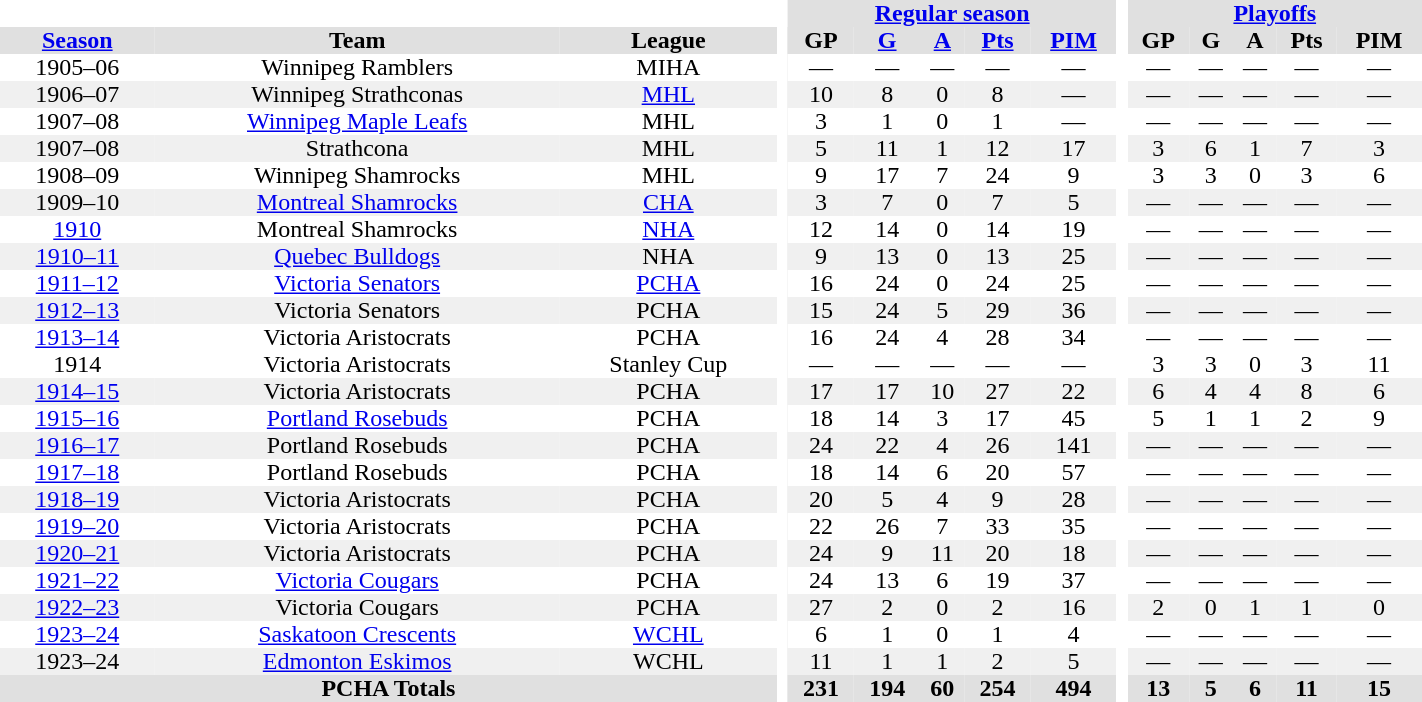<table BORDER="0" CELLPADDING="0" CELLSPACING="0" style="text-align:center; width:75%">
<tr bgcolor="#e0e0e0">
<th colspan="3" bgcolor="#ffffff"> </th>
<th rowspan="99" bgcolor="#ffffff"> </th>
<th colspan="5"><a href='#'>Regular season</a></th>
<th rowspan="99" bgcolor="#ffffff"> </th>
<th colspan="5"><a href='#'>Playoffs</a></th>
</tr>
<tr bgcolor="#e0e0e0">
<th><a href='#'>Season</a></th>
<th>Team</th>
<th>League</th>
<th>GP</th>
<th><a href='#'>G</a></th>
<th><a href='#'>A</a></th>
<th><a href='#'>Pts</a></th>
<th><a href='#'>PIM</a></th>
<th>GP</th>
<th>G</th>
<th>A</th>
<th>Pts</th>
<th>PIM</th>
</tr>
<tr>
<td>1905–06</td>
<td>Winnipeg Ramblers</td>
<td>MIHA</td>
<td>—</td>
<td>—</td>
<td>—</td>
<td>—</td>
<td>—</td>
<td>—</td>
<td>—</td>
<td>—</td>
<td>—</td>
<td>—</td>
</tr>
<tr bgcolor="#f0f0f0">
<td>1906–07</td>
<td>Winnipeg Strathconas</td>
<td><a href='#'>MHL</a></td>
<td>10</td>
<td>8</td>
<td>0</td>
<td>8</td>
<td>—</td>
<td>—</td>
<td>—</td>
<td>—</td>
<td>—</td>
<td>—</td>
</tr>
<tr>
<td>1907–08</td>
<td><a href='#'>Winnipeg Maple Leafs</a></td>
<td>MHL</td>
<td>3</td>
<td>1</td>
<td>0</td>
<td>1</td>
<td>—</td>
<td>—</td>
<td>—</td>
<td>—</td>
<td>—</td>
<td>—</td>
</tr>
<tr bgcolor="#f0f0f0">
<td>1907–08</td>
<td>Strathcona</td>
<td>MHL</td>
<td>5</td>
<td>11</td>
<td>1</td>
<td>12</td>
<td>17</td>
<td>3</td>
<td>6</td>
<td>1</td>
<td>7</td>
<td>3</td>
</tr>
<tr>
<td>1908–09</td>
<td>Winnipeg Shamrocks</td>
<td>MHL</td>
<td>9</td>
<td>17</td>
<td>7</td>
<td>24</td>
<td>9</td>
<td>3</td>
<td>3</td>
<td>0</td>
<td>3</td>
<td>6</td>
</tr>
<tr bgcolor="#f0f0f0">
<td>1909–10</td>
<td><a href='#'>Montreal Shamrocks</a></td>
<td><a href='#'>CHA</a></td>
<td>3</td>
<td>7</td>
<td>0</td>
<td>7</td>
<td>5</td>
<td>—</td>
<td>—</td>
<td>—</td>
<td>—</td>
<td>—</td>
</tr>
<tr>
<td><a href='#'>1910</a></td>
<td>Montreal Shamrocks</td>
<td><a href='#'>NHA</a></td>
<td>12</td>
<td>14</td>
<td>0</td>
<td>14</td>
<td>19</td>
<td>—</td>
<td>—</td>
<td>—</td>
<td>—</td>
<td>—</td>
</tr>
<tr bgcolor="#f0f0f0">
<td><a href='#'>1910–11</a></td>
<td><a href='#'>Quebec Bulldogs</a></td>
<td>NHA</td>
<td>9</td>
<td>13</td>
<td>0</td>
<td>13</td>
<td>25</td>
<td>—</td>
<td>—</td>
<td>—</td>
<td>—</td>
<td>—</td>
</tr>
<tr>
<td><a href='#'>1911–12</a></td>
<td><a href='#'>Victoria Senators</a></td>
<td><a href='#'>PCHA</a></td>
<td>16</td>
<td>24</td>
<td>0</td>
<td>24</td>
<td>25</td>
<td>—</td>
<td>—</td>
<td>—</td>
<td>—</td>
<td>—</td>
</tr>
<tr bgcolor="#f0f0f0">
<td><a href='#'>1912–13</a></td>
<td>Victoria Senators</td>
<td>PCHA</td>
<td>15</td>
<td>24</td>
<td>5</td>
<td>29</td>
<td>36</td>
<td>—</td>
<td>—</td>
<td>—</td>
<td>—</td>
<td>—</td>
</tr>
<tr>
<td><a href='#'>1913–14</a></td>
<td>Victoria Aristocrats</td>
<td>PCHA</td>
<td>16</td>
<td>24</td>
<td>4</td>
<td>28</td>
<td>34</td>
<td>—</td>
<td>—</td>
<td>—</td>
<td>—</td>
<td>—</td>
</tr>
<tr>
<td>1914</td>
<td>Victoria Aristocrats</td>
<td>Stanley Cup</td>
<td>—</td>
<td>—</td>
<td>—</td>
<td>—</td>
<td>—</td>
<td>3</td>
<td>3</td>
<td>0</td>
<td>3</td>
<td>11</td>
</tr>
<tr bgcolor="#f0f0f0">
<td><a href='#'>1914–15</a></td>
<td>Victoria Aristocrats</td>
<td>PCHA</td>
<td>17</td>
<td>17</td>
<td>10</td>
<td>27</td>
<td>22</td>
<td>6</td>
<td>4</td>
<td>4</td>
<td>8</td>
<td>6</td>
</tr>
<tr>
<td><a href='#'>1915–16</a></td>
<td><a href='#'>Portland Rosebuds</a></td>
<td>PCHA</td>
<td>18</td>
<td>14</td>
<td>3</td>
<td>17</td>
<td>45</td>
<td>5</td>
<td>1</td>
<td>1</td>
<td>2</td>
<td>9</td>
</tr>
<tr bgcolor="#f0f0f0">
<td><a href='#'>1916–17</a></td>
<td>Portland Rosebuds</td>
<td>PCHA</td>
<td>24</td>
<td>22</td>
<td>4</td>
<td>26</td>
<td>141</td>
<td>—</td>
<td>—</td>
<td>—</td>
<td>—</td>
<td>—</td>
</tr>
<tr>
<td><a href='#'>1917–18</a></td>
<td>Portland Rosebuds</td>
<td>PCHA</td>
<td>18</td>
<td>14</td>
<td>6</td>
<td>20</td>
<td>57</td>
<td>—</td>
<td>—</td>
<td>—</td>
<td>—</td>
<td>—</td>
</tr>
<tr bgcolor="#f0f0f0">
<td><a href='#'>1918–19</a></td>
<td>Victoria Aristocrats</td>
<td>PCHA</td>
<td>20</td>
<td>5</td>
<td>4</td>
<td>9</td>
<td>28</td>
<td>—</td>
<td>—</td>
<td>—</td>
<td>—</td>
<td>—</td>
</tr>
<tr>
<td><a href='#'>1919–20</a></td>
<td>Victoria Aristocrats</td>
<td>PCHA</td>
<td>22</td>
<td>26</td>
<td>7</td>
<td>33</td>
<td>35</td>
<td>—</td>
<td>—</td>
<td>—</td>
<td>—</td>
<td>—</td>
</tr>
<tr bgcolor="#f0f0f0">
<td><a href='#'>1920–21</a></td>
<td>Victoria Aristocrats</td>
<td>PCHA</td>
<td>24</td>
<td>9</td>
<td>11</td>
<td>20</td>
<td>18</td>
<td>—</td>
<td>—</td>
<td>—</td>
<td>—</td>
<td>—</td>
</tr>
<tr>
<td><a href='#'>1921–22</a></td>
<td><a href='#'>Victoria Cougars</a></td>
<td>PCHA</td>
<td>24</td>
<td>13</td>
<td>6</td>
<td>19</td>
<td>37</td>
<td>—</td>
<td>—</td>
<td>—</td>
<td>—</td>
<td>—</td>
</tr>
<tr bgcolor="#f0f0f0">
<td><a href='#'>1922–23</a></td>
<td>Victoria Cougars</td>
<td>PCHA</td>
<td>27</td>
<td>2</td>
<td>0</td>
<td>2</td>
<td>16</td>
<td>2</td>
<td>0</td>
<td>1</td>
<td>1</td>
<td>0</td>
</tr>
<tr>
<td><a href='#'>1923–24</a></td>
<td><a href='#'>Saskatoon Crescents</a></td>
<td><a href='#'>WCHL</a></td>
<td>6</td>
<td>1</td>
<td>0</td>
<td>1</td>
<td>4</td>
<td>—</td>
<td>—</td>
<td>—</td>
<td>—</td>
<td>—</td>
</tr>
<tr bgcolor="#f0f0f0">
<td>1923–24</td>
<td><a href='#'>Edmonton Eskimos</a></td>
<td>WCHL</td>
<td>11</td>
<td>1</td>
<td>1</td>
<td>2</td>
<td>5</td>
<td>—</td>
<td>—</td>
<td>—</td>
<td>—</td>
<td>—</td>
</tr>
<tr bgcolor="#e0e0e0">
<th colspan="3">PCHA Totals</th>
<th>231</th>
<th>194</th>
<th>60</th>
<th>254</th>
<th>494</th>
<th>13</th>
<th>5</th>
<th>6</th>
<th>11</th>
<th>15</th>
</tr>
</table>
